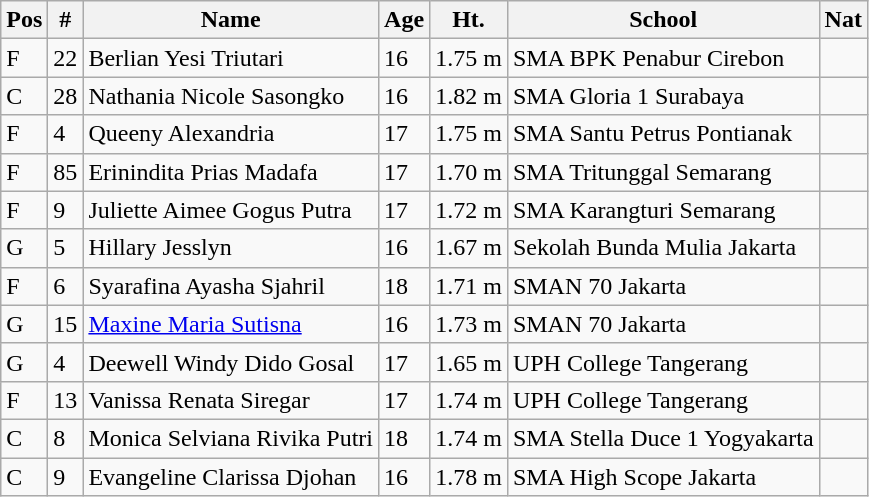<table class="wikitable">
<tr>
<th>Pos</th>
<th>#</th>
<th>Name</th>
<th>Age</th>
<th>Ht.</th>
<th>School</th>
<th>Nat</th>
</tr>
<tr>
<td>F</td>
<td>22</td>
<td>Berlian Yesi Triutari</td>
<td>16</td>
<td>1.75 m</td>
<td>SMA BPK Penabur Cirebon</td>
<td></td>
</tr>
<tr>
<td>C</td>
<td>28</td>
<td>Nathania Nicole Sasongko</td>
<td>16</td>
<td>1.82 m</td>
<td>SMA Gloria 1 Surabaya</td>
<td></td>
</tr>
<tr>
<td>F</td>
<td>4</td>
<td>Queeny Alexandria</td>
<td>17</td>
<td>1.75 m</td>
<td>SMA Santu Petrus Pontianak</td>
<td></td>
</tr>
<tr>
<td>F</td>
<td>85</td>
<td>Erinindita Prias Madafa</td>
<td>17</td>
<td>1.70 m</td>
<td>SMA Tritunggal Semarang</td>
<td></td>
</tr>
<tr>
<td>F</td>
<td>9</td>
<td>Juliette Aimee Gogus Putra</td>
<td>17</td>
<td>1.72 m</td>
<td>SMA Karangturi Semarang</td>
<td></td>
</tr>
<tr>
<td>G</td>
<td>5</td>
<td>Hillary Jesslyn</td>
<td>16</td>
<td>1.67 m</td>
<td>Sekolah Bunda Mulia Jakarta</td>
<td></td>
</tr>
<tr>
<td>F</td>
<td>6</td>
<td>Syarafina Ayasha Sjahril</td>
<td>18</td>
<td>1.71 m</td>
<td>SMAN 70 Jakarta</td>
<td></td>
</tr>
<tr>
<td>G</td>
<td>15</td>
<td><a href='#'>Maxine Maria Sutisna</a></td>
<td>16</td>
<td>1.73 m</td>
<td>SMAN 70 Jakarta</td>
<td></td>
</tr>
<tr>
<td>G</td>
<td>4</td>
<td>Deewell Windy Dido Gosal</td>
<td>17</td>
<td>1.65 m</td>
<td>UPH College Tangerang</td>
<td></td>
</tr>
<tr>
<td>F</td>
<td>13</td>
<td>Vanissa Renata Siregar</td>
<td>17</td>
<td>1.74 m</td>
<td>UPH College Tangerang</td>
<td></td>
</tr>
<tr>
<td>C</td>
<td>8</td>
<td>Monica Selviana Rivika Putri</td>
<td>18</td>
<td>1.74 m</td>
<td>SMA Stella Duce 1 Yogyakarta</td>
<td></td>
</tr>
<tr>
<td>C</td>
<td>9</td>
<td>Evangeline Clarissa Djohan</td>
<td>16</td>
<td>1.78 m</td>
<td>SMA High Scope Jakarta</td>
<td></td>
</tr>
</table>
